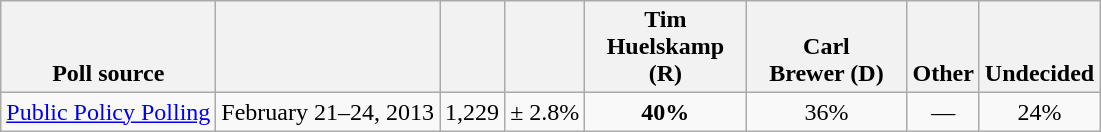<table class="wikitable" style="text-align:center">
<tr valign= bottom>
<th>Poll source</th>
<th></th>
<th></th>
<th></th>
<th style="width:100px;">Tim<br>Huelskamp (R)</th>
<th style="width:100px;">Carl<br>Brewer (D)</th>
<th>Other</th>
<th>Undecided</th>
</tr>
<tr>
<td align=left><a href='#'>Public Policy Polling</a></td>
<td>February 21–24, 2013</td>
<td>1,229</td>
<td>± 2.8%</td>
<td><strong>40%</strong></td>
<td>36%</td>
<td>—</td>
<td>24%</td>
</tr>
</table>
